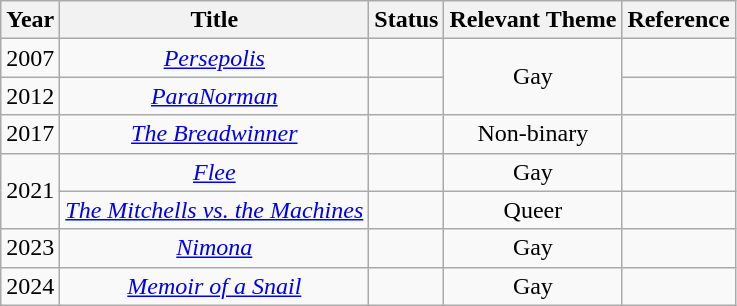<table class="wikitable" style="text-align: center">
<tr>
<th>Year</th>
<th>Title</th>
<th>Status</th>
<th>Relevant Theme</th>
<th>Reference</th>
</tr>
<tr>
<td>2007</td>
<td><em><a href='#'>Persepolis</a></em></td>
<td></td>
<td rowspan=2>Gay</td>
<td></td>
</tr>
<tr>
<td>2012</td>
<td><em><a href='#'>ParaNorman</a></em></td>
<td></td>
<td></td>
</tr>
<tr>
<td>2017</td>
<td><em><a href='#'>The Breadwinner</a></em></td>
<td></td>
<td>Non-binary</td>
<td></td>
</tr>
<tr>
<td rowspan=2>2021</td>
<td><em><a href='#'>Flee</a></em></td>
<td></td>
<td>Gay</td>
<td></td>
</tr>
<tr>
<td><em><a href='#'>The Mitchells vs. the Machines</a></em></td>
<td></td>
<td>Queer</td>
<td></td>
</tr>
<tr>
<td>2023</td>
<td><em><a href='#'>Nimona</a></em></td>
<td></td>
<td>Gay</td>
<td></td>
</tr>
<tr>
<td>2024</td>
<td><em><a href='#'>Memoir of a Snail</a></em></td>
<td></td>
<td>Gay</td>
<td></td>
</tr>
</table>
